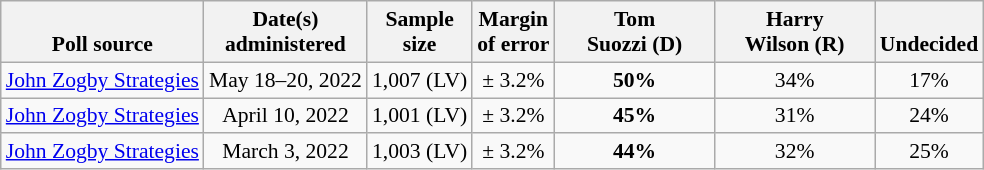<table class="wikitable" style="font-size:90%;text-align:center;">
<tr valign=bottom>
<th>Poll source</th>
<th>Date(s)<br>administered</th>
<th>Sample<br>size</th>
<th>Margin<br>of error</th>
<th style="width:100px;">Tom<br>Suozzi (D)</th>
<th style="width:100px;">Harry<br>Wilson (R)</th>
<th>Undecided</th>
</tr>
<tr>
<td style="text-align:left;"><a href='#'>John Zogby Strategies</a></td>
<td>May 18–20, 2022</td>
<td>1,007 (LV)</td>
<td>± 3.2%</td>
<td><strong>50%</strong></td>
<td>34%</td>
<td>17%</td>
</tr>
<tr>
<td style="text-align:left;"><a href='#'>John Zogby Strategies</a></td>
<td>April 10, 2022</td>
<td>1,001 (LV)</td>
<td>± 3.2%</td>
<td><strong>45%</strong></td>
<td>31%</td>
<td>24%</td>
</tr>
<tr>
<td style="text-align:left;"><a href='#'>John Zogby Strategies</a></td>
<td>March 3, 2022</td>
<td>1,003 (LV)</td>
<td>± 3.2%</td>
<td><strong>44%</strong></td>
<td>32%</td>
<td>25%</td>
</tr>
</table>
